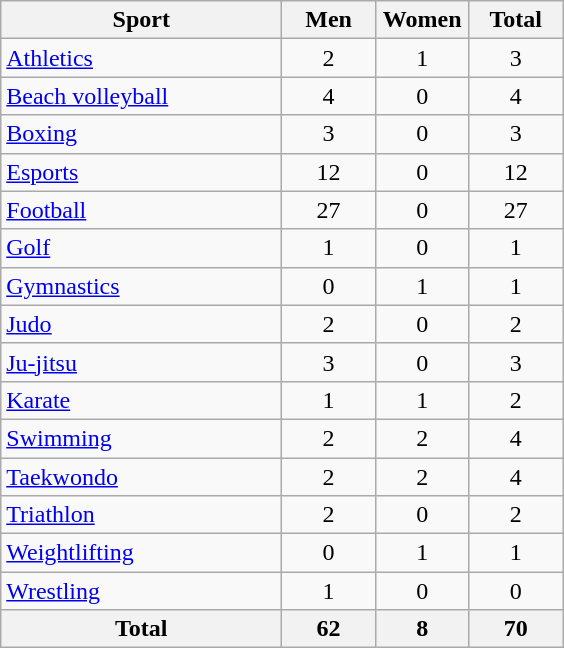<table class="wikitable sortable" style="text-align:center;">
<tr>
<th width=180>Sport</th>
<th width=55>Men</th>
<th width=55>Women</th>
<th width=55>Total</th>
</tr>
<tr>
<td align=left><a href='#'>Athletics</a></td>
<td>2</td>
<td>1</td>
<td>3</td>
</tr>
<tr>
<td align=left><a href='#'>Beach volleyball</a></td>
<td>4</td>
<td>0</td>
<td>4</td>
</tr>
<tr>
<td align=left><a href='#'>Boxing</a></td>
<td>3</td>
<td>0</td>
<td>3</td>
</tr>
<tr>
<td align=left><a href='#'>Esports</a></td>
<td>12</td>
<td>0</td>
<td>12</td>
</tr>
<tr>
<td align=left><a href='#'>Football</a></td>
<td>27</td>
<td>0</td>
<td>27</td>
</tr>
<tr>
<td align=left><a href='#'>Golf</a></td>
<td>1</td>
<td>0</td>
<td>1</td>
</tr>
<tr>
<td align=left><a href='#'>Gymnastics</a></td>
<td>0</td>
<td>1</td>
<td>1</td>
</tr>
<tr>
<td align=left><a href='#'>Judo</a></td>
<td>2</td>
<td>0</td>
<td>2</td>
</tr>
<tr>
<td align=left><a href='#'>Ju-jitsu</a></td>
<td>3</td>
<td>0</td>
<td>3</td>
</tr>
<tr>
<td align=left><a href='#'>Karate</a></td>
<td>1</td>
<td>1</td>
<td>2</td>
</tr>
<tr>
<td align=left><a href='#'>Swimming</a></td>
<td>2</td>
<td>2</td>
<td>4</td>
</tr>
<tr>
<td align=left><a href='#'>Taekwondo</a></td>
<td>2</td>
<td>2</td>
<td>4</td>
</tr>
<tr>
<td align=left><a href='#'>Triathlon</a></td>
<td>2</td>
<td>0</td>
<td>2</td>
</tr>
<tr>
<td align=left><a href='#'>Weightlifting</a></td>
<td>0</td>
<td>1</td>
<td>1</td>
</tr>
<tr>
<td align=left><a href='#'>Wrestling</a></td>
<td>1</td>
<td>0</td>
<td>0</td>
</tr>
<tr>
<th>Total</th>
<th>62</th>
<th>8</th>
<th>70</th>
</tr>
</table>
